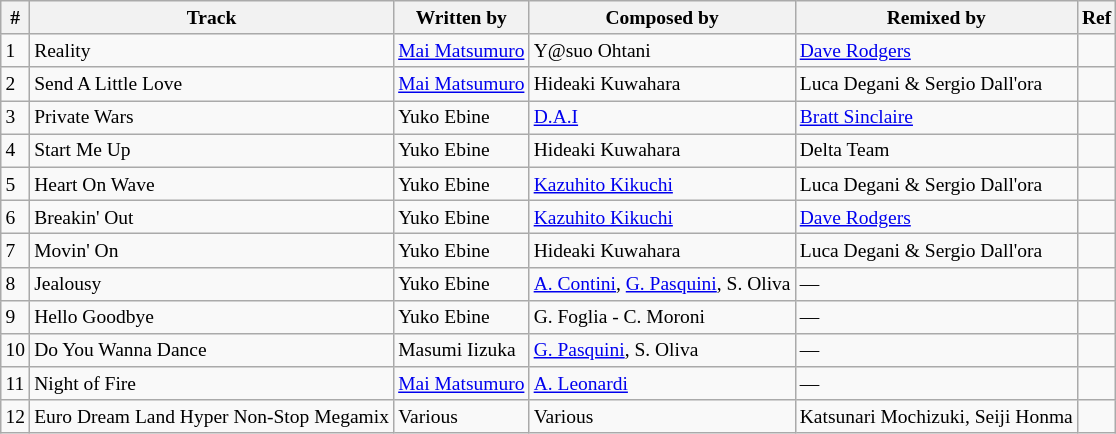<table class="wikitable" style="font-size: small;">
<tr>
<th>#</th>
<th>Track</th>
<th>Written by</th>
<th>Composed by</th>
<th>Remixed by</th>
<th>Ref</th>
</tr>
<tr>
<td>1</td>
<td>Reality </td>
<td><a href='#'>Mai Matsumuro</a></td>
<td>Y@suo Ohtani</td>
<td><a href='#'>Dave Rodgers</a></td>
<td></td>
</tr>
<tr>
<td>2</td>
<td>Send A Little Love </td>
<td><a href='#'>Mai Matsumuro</a></td>
<td>Hideaki Kuwahara</td>
<td>Luca Degani & Sergio Dall'ora</td>
<td></td>
</tr>
<tr>
<td>3</td>
<td>Private Wars </td>
<td>Yuko Ebine</td>
<td><a href='#'>D.A.I</a></td>
<td><a href='#'>Bratt Sinclaire</a></td>
<td></td>
</tr>
<tr>
<td>4</td>
<td>Start Me Up </td>
<td>Yuko Ebine</td>
<td>Hideaki Kuwahara</td>
<td>Delta Team</td>
<td></td>
</tr>
<tr>
<td>5</td>
<td>Heart On Wave </td>
<td>Yuko Ebine</td>
<td><a href='#'>Kazuhito Kikuchi</a></td>
<td>Luca Degani & Sergio Dall'ora</td>
<td></td>
</tr>
<tr>
<td>6</td>
<td>Breakin' Out </td>
<td>Yuko Ebine</td>
<td><a href='#'>Kazuhito Kikuchi</a></td>
<td><a href='#'>Dave Rodgers</a></td>
<td></td>
</tr>
<tr>
<td>7</td>
<td>Movin' On </td>
<td>Yuko Ebine</td>
<td>Hideaki Kuwahara</td>
<td>Luca Degani & Sergio Dall'ora</td>
<td></td>
</tr>
<tr>
<td>8</td>
<td>Jealousy</td>
<td>Yuko Ebine</td>
<td><a href='#'>A. Contini</a>, <a href='#'>G. Pasquini</a>, S. Oliva</td>
<td>—</td>
<td></td>
</tr>
<tr>
<td>9</td>
<td>Hello Goodbye</td>
<td>Yuko Ebine</td>
<td>G. Foglia - C. Moroni</td>
<td>—</td>
<td></td>
</tr>
<tr>
<td>10</td>
<td>Do You Wanna Dance</td>
<td>Masumi Iizuka</td>
<td><a href='#'>G. Pasquini</a>, S. Oliva</td>
<td>—</td>
<td></td>
</tr>
<tr>
<td>11</td>
<td>Night of Fire</td>
<td><a href='#'>Mai Matsumuro</a></td>
<td><a href='#'>A. Leonardi</a></td>
<td>—</td>
<td></td>
</tr>
<tr>
<td>12</td>
<td>Euro Dream Land Hyper Non-Stop Megamix</td>
<td>Various</td>
<td>Various</td>
<td>Katsunari Mochizuki, Seiji Honma</td>
<td></td>
</tr>
</table>
